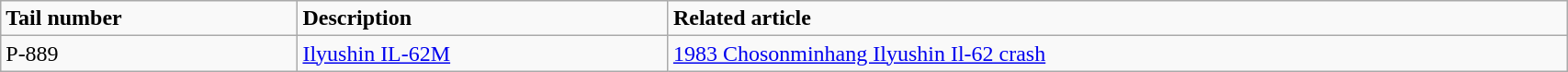<table class="wikitable" width="90%">
<tr>
<td><strong>Tail number</strong></td>
<td><strong>Description</strong></td>
<td><strong>Related article</strong></td>
</tr>
<tr>
<td>P-889</td>
<td><a href='#'>Ilyushin IL-62M</a></td>
<td><a href='#'>1983 Chosonminhang Ilyushin Il-62 crash</a></td>
</tr>
</table>
